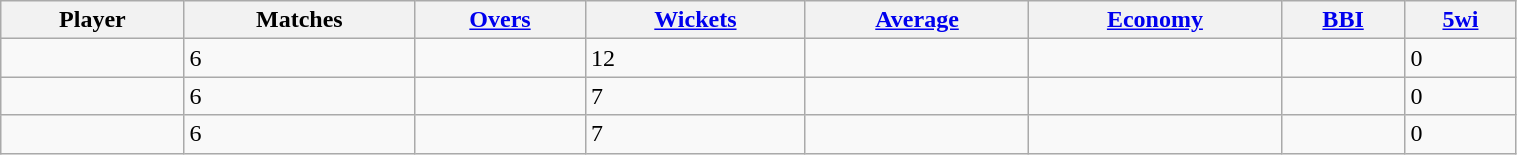<table class="wikitable sortable" style="width:80%;">
<tr>
<th>Player</th>
<th>Matches</th>
<th><a href='#'>Overs</a></th>
<th><a href='#'>Wickets</a></th>
<th><a href='#'>Average</a></th>
<th><a href='#'>Economy</a></th>
<th><a href='#'>BBI</a></th>
<th><a href='#'>5wi</a></th>
</tr>
<tr>
<td></td>
<td>6</td>
<td></td>
<td>12</td>
<td></td>
<td></td>
<td></td>
<td>0</td>
</tr>
<tr>
<td></td>
<td>6</td>
<td></td>
<td>7</td>
<td></td>
<td></td>
<td></td>
<td>0</td>
</tr>
<tr>
<td></td>
<td>6</td>
<td></td>
<td>7</td>
<td></td>
<td></td>
<td></td>
<td>0</td>
</tr>
</table>
